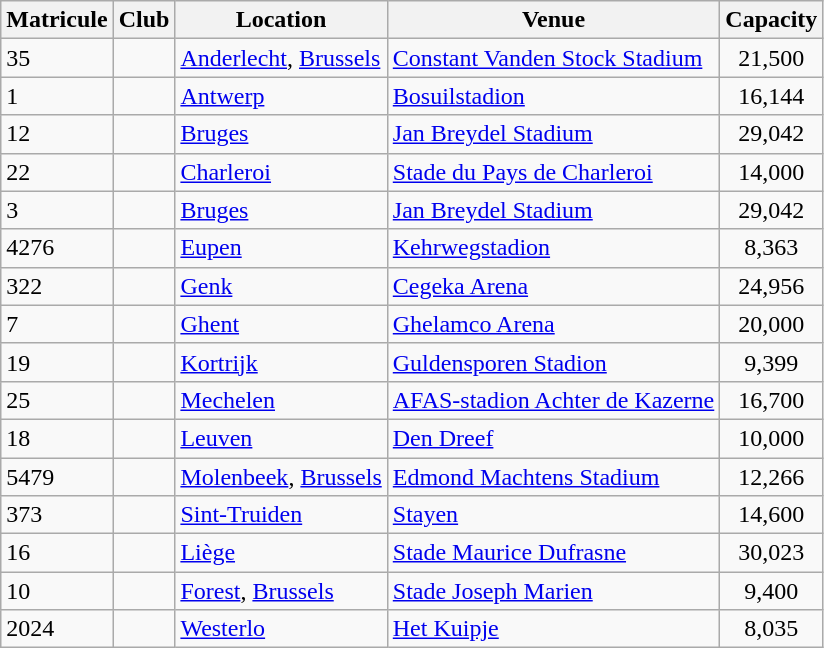<table class="wikitable sortable">
<tr>
<th>Matricule</th>
<th>Club</th>
<th>Location</th>
<th>Venue</th>
<th>Capacity </th>
</tr>
<tr>
<td>35</td>
<td></td>
<td><a href='#'>Anderlecht</a>, <a href='#'>Brussels</a></td>
<td><a href='#'>Constant Vanden Stock Stadium</a></td>
<td style="text-align: center;">21,500</td>
</tr>
<tr>
<td>1</td>
<td></td>
<td><a href='#'>Antwerp</a></td>
<td><a href='#'>Bosuilstadion</a></td>
<td style="text-align: center;">16,144</td>
</tr>
<tr>
<td>12</td>
<td></td>
<td><a href='#'>Bruges</a></td>
<td><a href='#'>Jan Breydel Stadium</a></td>
<td style="text-align: center;">29,042</td>
</tr>
<tr>
<td>22</td>
<td></td>
<td><a href='#'>Charleroi</a></td>
<td><a href='#'>Stade du Pays de Charleroi</a></td>
<td style="text-align: center;">14,000</td>
</tr>
<tr>
<td>3</td>
<td></td>
<td><a href='#'>Bruges</a></td>
<td><a href='#'>Jan Breydel Stadium</a></td>
<td style="text-align: center;">29,042</td>
</tr>
<tr>
<td>4276</td>
<td></td>
<td><a href='#'>Eupen</a></td>
<td><a href='#'>Kehrwegstadion</a></td>
<td style="text-align: center;">8,363</td>
</tr>
<tr>
<td>322</td>
<td></td>
<td><a href='#'>Genk</a></td>
<td><a href='#'>Cegeka Arena</a></td>
<td style="text-align: center;">24,956</td>
</tr>
<tr>
<td>7</td>
<td></td>
<td><a href='#'>Ghent</a></td>
<td><a href='#'>Ghelamco Arena</a></td>
<td style="text-align: center;">20,000</td>
</tr>
<tr>
<td>19</td>
<td></td>
<td><a href='#'>Kortrijk</a></td>
<td><a href='#'>Guldensporen Stadion</a></td>
<td style="text-align: center;">9,399</td>
</tr>
<tr>
<td>25</td>
<td></td>
<td><a href='#'>Mechelen</a></td>
<td><a href='#'>AFAS-stadion Achter de Kazerne</a></td>
<td style="text-align: center;">16,700</td>
</tr>
<tr>
<td>18</td>
<td></td>
<td><a href='#'>Leuven</a></td>
<td><a href='#'>Den Dreef</a></td>
<td style="text-align: center;">10,000</td>
</tr>
<tr>
<td>5479</td>
<td></td>
<td><a href='#'>Molenbeek</a>, <a href='#'>Brussels</a></td>
<td><a href='#'>Edmond Machtens Stadium</a></td>
<td style="text-align: center;">12,266</td>
</tr>
<tr>
<td>373</td>
<td></td>
<td><a href='#'>Sint-Truiden</a></td>
<td><a href='#'>Stayen</a></td>
<td style="text-align: center;">14,600</td>
</tr>
<tr>
<td>16</td>
<td></td>
<td><a href='#'>Liège</a></td>
<td><a href='#'>Stade Maurice Dufrasne</a></td>
<td style="text-align: center;">30,023</td>
</tr>
<tr>
<td>10</td>
<td></td>
<td><a href='#'>Forest</a>, <a href='#'>Brussels</a></td>
<td><a href='#'>Stade Joseph Marien</a></td>
<td style="text-align: center;">9,400</td>
</tr>
<tr>
<td>2024</td>
<td></td>
<td><a href='#'>Westerlo</a></td>
<td><a href='#'>Het Kuipje</a></td>
<td style="text-align: center;">8,035</td>
</tr>
</table>
